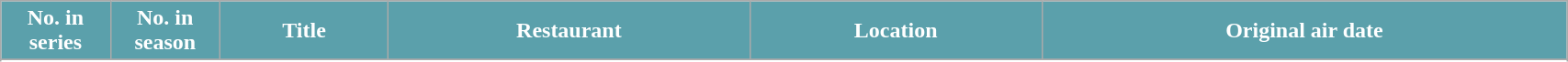<table class="wikitable plainrowheaders" style="width:90%;">
<tr>
<th scope="col" style="background-color: #5ba0ab; color: #FFFFFF;" width=7%>No. in<br>series</th>
<th scope="col" style="background-color: #5ba0ab; color: #FFFFFF;" width=7%>No. in<br>season</th>
<th scope="col" style="background-color: #5ba0ab; color: #FFFFFF;">Title</th>
<th scope="col" style="background-color: #5ba0ab; color: #FFFFFF;">Restaurant</th>
<th scope="col" style="background-color: #5ba0ab; color: #FFFFFF;">Location</th>
<th scope="col" style="background-color: #5ba0ab; color: #FFFFFF;">Original air date</th>
</tr>
<tr>
</tr>
<tr>
</tr>
<tr>
</tr>
<tr>
</tr>
<tr>
</tr>
<tr>
</tr>
</table>
